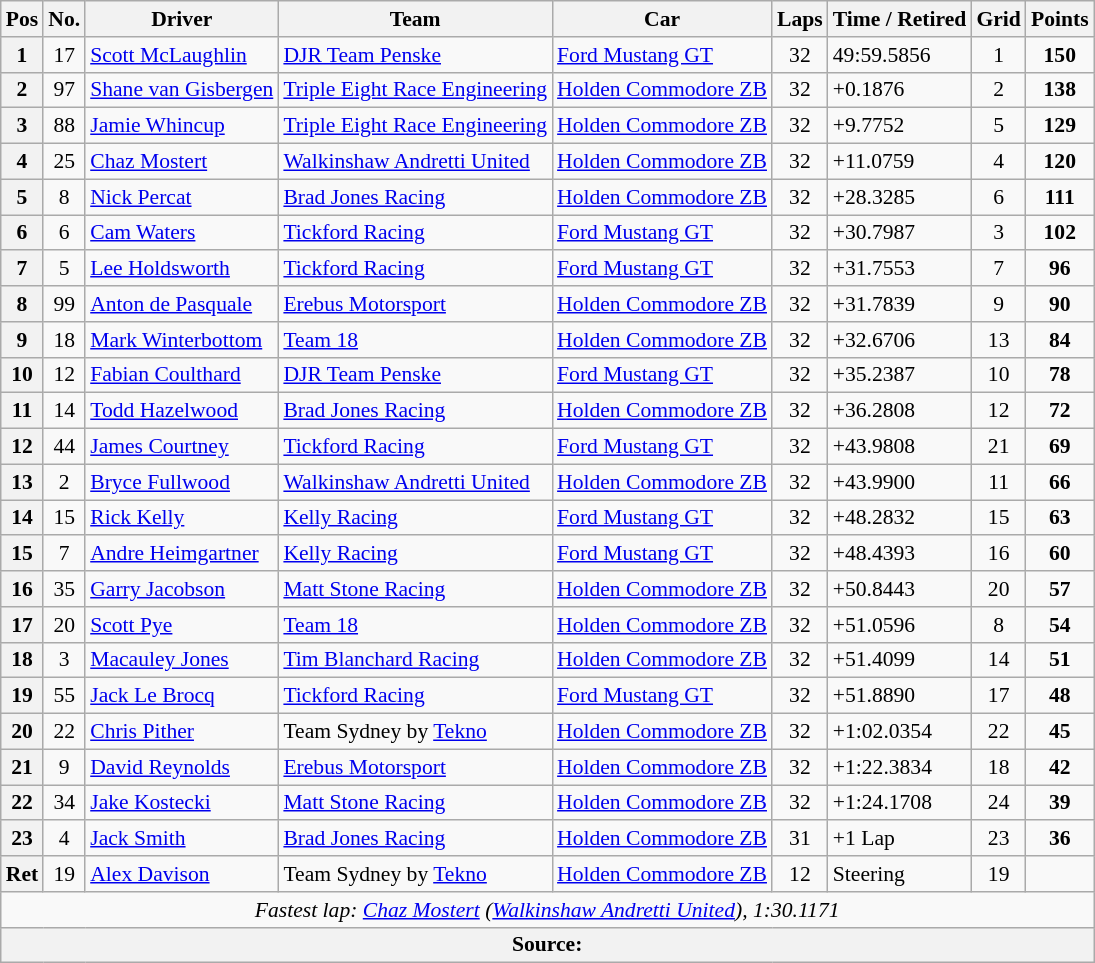<table class="wikitable" style="font-size:90%;">
<tr>
<th>Pos</th>
<th>No.</th>
<th>Driver</th>
<th>Team</th>
<th>Car</th>
<th>Laps</th>
<th>Time / Retired</th>
<th>Grid</th>
<th>Points</th>
</tr>
<tr>
<th>1</th>
<td align="center">17</td>
<td> <a href='#'>Scott McLaughlin</a></td>
<td><a href='#'>DJR Team Penske</a></td>
<td><a href='#'>Ford Mustang GT</a></td>
<td align="center">32</td>
<td>49:59.5856</td>
<td align="center">1</td>
<td align="center"><strong>150</strong></td>
</tr>
<tr>
<th>2</th>
<td align="center">97</td>
<td> <a href='#'>Shane van Gisbergen</a></td>
<td><a href='#'>Triple Eight Race Engineering</a></td>
<td><a href='#'>Holden Commodore ZB</a></td>
<td align="center">32</td>
<td>+0.1876</td>
<td align="center">2</td>
<td align="center"><strong>138</strong></td>
</tr>
<tr>
<th>3</th>
<td align="center">88</td>
<td> <a href='#'>Jamie Whincup</a></td>
<td><a href='#'>Triple Eight Race Engineering</a></td>
<td><a href='#'>Holden Commodore ZB</a></td>
<td align="center">32</td>
<td>+9.7752</td>
<td align="center">5</td>
<td align="center"><strong>129</strong></td>
</tr>
<tr>
<th>4</th>
<td align="center">25</td>
<td> <a href='#'>Chaz Mostert</a></td>
<td><a href='#'>Walkinshaw Andretti United</a></td>
<td><a href='#'>Holden Commodore ZB</a></td>
<td align="center">32</td>
<td>+11.0759</td>
<td align="center">4</td>
<td align="center"><strong>120</strong></td>
</tr>
<tr>
<th>5</th>
<td align="center">8</td>
<td> <a href='#'>Nick Percat</a></td>
<td><a href='#'>Brad Jones Racing</a></td>
<td><a href='#'>Holden Commodore ZB</a></td>
<td align="center">32</td>
<td>+28.3285</td>
<td align="center">6</td>
<td align="center"><strong>111</strong></td>
</tr>
<tr>
<th>6</th>
<td align="center">6</td>
<td> <a href='#'>Cam Waters</a></td>
<td><a href='#'>Tickford Racing</a></td>
<td><a href='#'>Ford Mustang GT</a></td>
<td align="center">32</td>
<td>+30.7987</td>
<td align="center">3</td>
<td align="center"><strong>102</strong></td>
</tr>
<tr>
<th>7</th>
<td align="center">5</td>
<td> <a href='#'>Lee Holdsworth</a></td>
<td><a href='#'>Tickford Racing</a></td>
<td><a href='#'>Ford Mustang GT</a></td>
<td align="center">32</td>
<td>+31.7553</td>
<td align="center">7</td>
<td align="center"><strong>96</strong></td>
</tr>
<tr>
<th>8</th>
<td align="center">99</td>
<td> <a href='#'>Anton de Pasquale</a></td>
<td><a href='#'>Erebus Motorsport</a></td>
<td><a href='#'>Holden Commodore ZB</a></td>
<td align="center">32</td>
<td>+31.7839</td>
<td align="center">9</td>
<td align="center"><strong>90</strong></td>
</tr>
<tr>
<th>9</th>
<td align="center">18</td>
<td> <a href='#'>Mark Winterbottom</a></td>
<td><a href='#'>Team 18</a></td>
<td><a href='#'>Holden Commodore ZB</a></td>
<td align="center">32</td>
<td>+32.6706</td>
<td align="center">13</td>
<td align="center"><strong>84</strong></td>
</tr>
<tr>
<th>10</th>
<td align="center">12</td>
<td> <a href='#'>Fabian Coulthard</a></td>
<td><a href='#'>DJR Team Penske</a></td>
<td><a href='#'>Ford Mustang GT</a></td>
<td align="center">32</td>
<td>+35.2387</td>
<td align="center">10</td>
<td align="center"><strong>78</strong></td>
</tr>
<tr>
<th>11</th>
<td align="center">14</td>
<td> <a href='#'>Todd Hazelwood</a></td>
<td><a href='#'>Brad Jones Racing</a></td>
<td><a href='#'>Holden Commodore ZB</a></td>
<td align="center">32</td>
<td>+36.2808</td>
<td align="center">12</td>
<td align="center"><strong>72</strong></td>
</tr>
<tr>
<th>12</th>
<td align="center">44</td>
<td> <a href='#'>James Courtney</a></td>
<td><a href='#'>Tickford Racing</a></td>
<td><a href='#'>Ford Mustang GT</a></td>
<td align="center">32</td>
<td>+43.9808</td>
<td align="center">21</td>
<td align="center"><strong>69</strong></td>
</tr>
<tr>
<th>13</th>
<td align="center">2</td>
<td> <a href='#'>Bryce Fullwood</a></td>
<td><a href='#'>Walkinshaw Andretti United</a></td>
<td><a href='#'>Holden Commodore ZB</a></td>
<td align="center">32</td>
<td>+43.9900</td>
<td align="center">11</td>
<td align="center"><strong>66</strong></td>
</tr>
<tr>
<th>14</th>
<td align="center">15</td>
<td> <a href='#'>Rick Kelly</a></td>
<td><a href='#'>Kelly Racing</a></td>
<td><a href='#'>Ford Mustang GT</a></td>
<td align="center">32</td>
<td>+48.2832</td>
<td align="center">15</td>
<td align="center"><strong>63</strong></td>
</tr>
<tr>
<th>15</th>
<td align="center">7</td>
<td> <a href='#'>Andre Heimgartner</a></td>
<td><a href='#'>Kelly Racing</a></td>
<td><a href='#'>Ford Mustang GT</a></td>
<td align="center">32</td>
<td>+48.4393</td>
<td align="center">16</td>
<td align="center"><strong>60</strong></td>
</tr>
<tr>
<th>16</th>
<td align="center">35</td>
<td> <a href='#'>Garry Jacobson</a></td>
<td><a href='#'>Matt Stone Racing</a></td>
<td><a href='#'>Holden Commodore ZB</a></td>
<td align="center">32</td>
<td>+50.8443</td>
<td align="center">20</td>
<td align="center"><strong>57</strong></td>
</tr>
<tr>
<th>17</th>
<td align="center">20</td>
<td> <a href='#'>Scott Pye</a></td>
<td><a href='#'>Team 18</a></td>
<td><a href='#'>Holden Commodore ZB</a></td>
<td align="center">32</td>
<td>+51.0596</td>
<td align="center">8</td>
<td align="center"><strong>54</strong></td>
</tr>
<tr>
<th>18</th>
<td align="center">3</td>
<td> <a href='#'>Macauley Jones</a></td>
<td><a href='#'>Tim Blanchard Racing</a></td>
<td><a href='#'>Holden Commodore ZB</a></td>
<td align="center">32</td>
<td>+51.4099</td>
<td align="center">14</td>
<td align="center"><strong>51</strong></td>
</tr>
<tr>
<th>19</th>
<td align="center">55</td>
<td> <a href='#'>Jack Le Brocq</a></td>
<td><a href='#'>Tickford Racing</a></td>
<td><a href='#'>Ford Mustang GT</a></td>
<td align="center">32</td>
<td>+51.8890</td>
<td align="center">17</td>
<td align="center"><strong>48</strong></td>
</tr>
<tr>
<th>20</th>
<td align="center">22</td>
<td> <a href='#'>Chris Pither</a></td>
<td>Team Sydney by <a href='#'>Tekno</a></td>
<td><a href='#'>Holden Commodore ZB</a></td>
<td align="center">32</td>
<td>+1:02.0354</td>
<td align="center">22</td>
<td align="center"><strong>45</strong></td>
</tr>
<tr>
<th>21</th>
<td align="center">9</td>
<td> <a href='#'>David Reynolds</a></td>
<td><a href='#'>Erebus Motorsport</a></td>
<td><a href='#'>Holden Commodore ZB</a></td>
<td align="center">32</td>
<td>+1:22.3834</td>
<td align="center">18</td>
<td align="center"><strong>42</strong></td>
</tr>
<tr>
<th>22</th>
<td align="center">34</td>
<td> <a href='#'>Jake Kostecki</a></td>
<td><a href='#'>Matt Stone Racing</a></td>
<td><a href='#'>Holden Commodore ZB</a></td>
<td align="center">32</td>
<td>+1:24.1708</td>
<td align="center">24</td>
<td align="center"><strong>39</strong></td>
</tr>
<tr>
<th>23</th>
<td align="center">4</td>
<td> <a href='#'>Jack Smith</a></td>
<td><a href='#'>Brad Jones Racing</a></td>
<td><a href='#'>Holden Commodore ZB</a></td>
<td align="center">31</td>
<td>+1 Lap</td>
<td align="center">23</td>
<td align="center"><strong>36</strong></td>
</tr>
<tr>
<th>Ret</th>
<td align="center">19</td>
<td> <a href='#'>Alex Davison</a></td>
<td>Team Sydney by <a href='#'>Tekno</a></td>
<td><a href='#'>Holden Commodore ZB</a></td>
<td align="center">12</td>
<td>Steering</td>
<td align="center">19</td>
<td align="center"></td>
</tr>
<tr>
<td colspan=9 align=center><em>Fastest lap: <a href='#'>Chaz Mostert</a> (<a href='#'>Walkinshaw Andretti United</a>), 1:30.1171</em></td>
</tr>
<tr>
<th colspan=9>Source:</th>
</tr>
</table>
